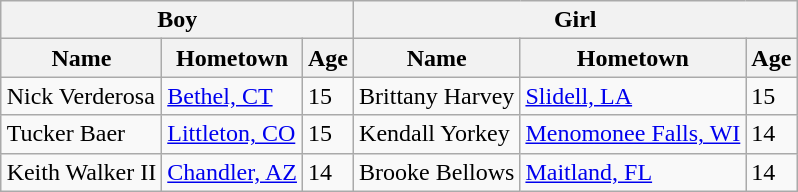<table class="wikitable" style="margin:1em auto;">
<tr>
<th colspan="3">Boy</th>
<th colspan="3">Girl</th>
</tr>
<tr>
<th>Name</th>
<th>Hometown</th>
<th>Age</th>
<th>Name</th>
<th>Hometown</th>
<th>Age</th>
</tr>
<tr>
<td>Nick Verderosa</td>
<td><a href='#'>Bethel, CT</a></td>
<td>15</td>
<td>Brittany Harvey</td>
<td><a href='#'>Slidell, LA</a></td>
<td>15</td>
</tr>
<tr>
<td>Tucker Baer</td>
<td><a href='#'>Littleton, CO</a></td>
<td>15</td>
<td>Kendall Yorkey</td>
<td><a href='#'>Menomonee Falls, WI</a></td>
<td>14</td>
</tr>
<tr>
<td>Keith Walker II</td>
<td><a href='#'>Chandler, AZ</a></td>
<td>14</td>
<td>Brooke Bellows</td>
<td><a href='#'>Maitland, FL</a></td>
<td>14</td>
</tr>
</table>
